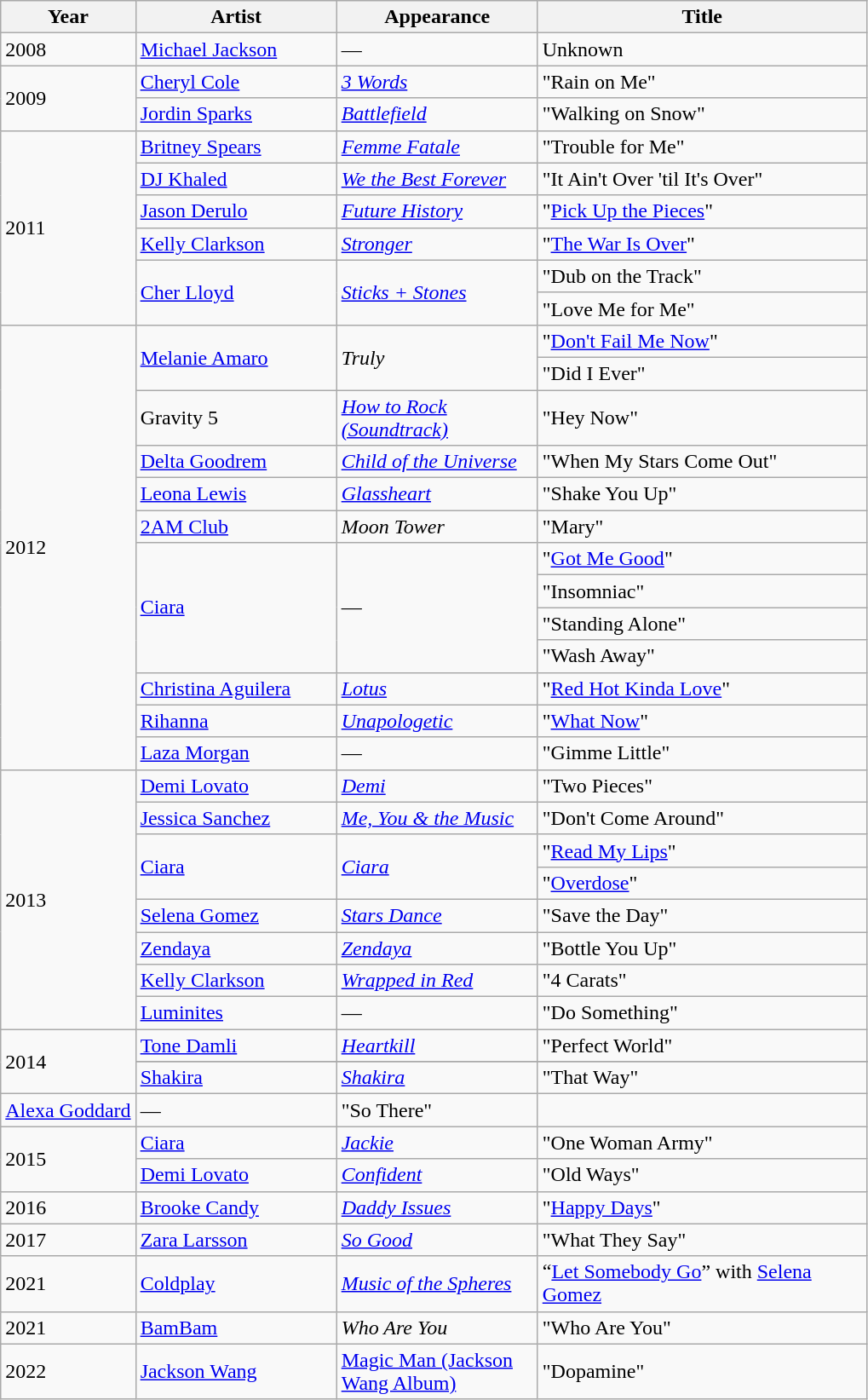<table class="wikitable">
<tr>
<th>Year</th>
<th width="150">Artist</th>
<th width="150">Appearance</th>
<th width="250">Title</th>
</tr>
<tr>
<td>2008</td>
<td><a href='#'>Michael Jackson</a></td>
<td>—</td>
<td>Unknown</td>
</tr>
<tr>
<td rowspan="2">2009</td>
<td><a href='#'>Cheryl Cole</a></td>
<td><em><a href='#'>3 Words</a></em></td>
<td>"Rain on Me"</td>
</tr>
<tr>
<td><a href='#'>Jordin Sparks</a></td>
<td><em><a href='#'>Battlefield</a></em></td>
<td>"Walking on Snow"</td>
</tr>
<tr>
<td rowspan="6">2011</td>
<td><a href='#'>Britney Spears</a></td>
<td><em><a href='#'>Femme Fatale</a></em></td>
<td>"Trouble for Me"</td>
</tr>
<tr>
<td><a href='#'>DJ Khaled</a></td>
<td><em><a href='#'>We the Best Forever</a></em></td>
<td>"It Ain't Over 'til It's Over"</td>
</tr>
<tr>
<td><a href='#'>Jason Derulo</a></td>
<td><em><a href='#'>Future History</a></em></td>
<td>"<a href='#'>Pick Up the Pieces</a>"</td>
</tr>
<tr>
<td><a href='#'>Kelly Clarkson</a></td>
<td><em><a href='#'>Stronger</a></em></td>
<td>"<a href='#'>The War Is Over</a>"</td>
</tr>
<tr>
<td rowspan="2"><a href='#'>Cher Lloyd</a></td>
<td rowspan="2"><em><a href='#'>Sticks + Stones</a></em></td>
<td>"Dub on the Track"</td>
</tr>
<tr>
<td>"Love Me for Me"</td>
</tr>
<tr>
<td rowspan="13">2012</td>
<td rowspan="2"><a href='#'>Melanie Amaro</a></td>
<td rowspan="2"><em>Truly</em></td>
<td>"<a href='#'>Don't Fail Me Now</a>"</td>
</tr>
<tr>
<td>"Did I Ever"</td>
</tr>
<tr>
<td>Gravity 5</td>
<td><em><a href='#'>How to Rock (Soundtrack)</a></em></td>
<td>"Hey Now"</td>
</tr>
<tr>
<td><a href='#'>Delta Goodrem</a></td>
<td><em><a href='#'>Child of the Universe</a></em></td>
<td>"When My Stars Come Out"</td>
</tr>
<tr>
<td><a href='#'>Leona Lewis</a></td>
<td><em><a href='#'>Glassheart</a></em></td>
<td>"Shake You Up"</td>
</tr>
<tr>
<td><a href='#'>2AM Club</a></td>
<td><em>Moon Tower</em></td>
<td>"Mary"</td>
</tr>
<tr>
<td rowspan="4"><a href='#'>Ciara</a></td>
<td rowspan="4">—</td>
<td>"<a href='#'>Got Me Good</a>"</td>
</tr>
<tr>
<td>"Insomniac"</td>
</tr>
<tr>
<td>"Standing Alone"</td>
</tr>
<tr>
<td>"Wash Away"</td>
</tr>
<tr>
<td><a href='#'>Christina Aguilera</a></td>
<td><em><a href='#'>Lotus</a></em></td>
<td>"<a href='#'>Red Hot Kinda Love</a>"</td>
</tr>
<tr>
<td><a href='#'>Rihanna</a></td>
<td><em><a href='#'>Unapologetic</a></em></td>
<td>"<a href='#'>What Now</a>"</td>
</tr>
<tr>
<td><a href='#'>Laza Morgan</a></td>
<td>—</td>
<td>"Gimme Little"</td>
</tr>
<tr>
<td rowspan="8">2013</td>
<td><a href='#'>Demi Lovato</a></td>
<td><em><a href='#'>Demi</a></em></td>
<td>"Two Pieces"</td>
</tr>
<tr>
<td><a href='#'>Jessica Sanchez</a></td>
<td><em><a href='#'>Me, You & the Music</a></em></td>
<td>"Don't Come Around"</td>
</tr>
<tr>
<td rowspan="2"><a href='#'>Ciara</a></td>
<td rowspan="2"><em><a href='#'>Ciara</a></em></td>
<td>"<a href='#'>Read My Lips</a>"</td>
</tr>
<tr>
<td>"<a href='#'>Overdose</a>"</td>
</tr>
<tr>
<td><a href='#'>Selena Gomez</a></td>
<td><em><a href='#'>Stars Dance</a></em></td>
<td>"Save the Day"</td>
</tr>
<tr>
<td><a href='#'>Zendaya</a></td>
<td><em><a href='#'>Zendaya</a></em></td>
<td>"Bottle You Up"</td>
</tr>
<tr>
<td><a href='#'>Kelly Clarkson</a></td>
<td><em><a href='#'>Wrapped in Red</a></em></td>
<td>"4 Carats"</td>
</tr>
<tr>
<td><a href='#'>Luminites</a></td>
<td>—</td>
<td>"Do Something"</td>
</tr>
<tr>
<td rowspan="3">2014</td>
<td><a href='#'>Tone Damli</a></td>
<td><em><a href='#'>Heartkill</a></em></td>
<td>"Perfect World"</td>
</tr>
<tr>
</tr>
<tr>
<td><a href='#'>Shakira</a></td>
<td><em><a href='#'>Shakira</a></em></td>
<td>"That Way"</td>
</tr>
<tr>
<td><a href='#'>Alexa Goddard</a></td>
<td>—</td>
<td>"So There"</td>
</tr>
<tr>
<td rowspan="2">2015</td>
<td><a href='#'>Ciara</a></td>
<td><em><a href='#'>Jackie</a></em></td>
<td>"One Woman Army"</td>
</tr>
<tr>
<td><a href='#'>Demi Lovato</a></td>
<td><em><a href='#'>Confident</a></em></td>
<td>"Old Ways"</td>
</tr>
<tr>
<td>2016</td>
<td><a href='#'>Brooke Candy</a></td>
<td><em><a href='#'>Daddy Issues</a></em></td>
<td>"<a href='#'>Happy Days</a>"</td>
</tr>
<tr>
<td>2017</td>
<td><a href='#'>Zara Larsson</a></td>
<td><em><a href='#'>So Good</a></em></td>
<td>"What They Say"</td>
</tr>
<tr>
<td>2021</td>
<td><a href='#'>Coldplay</a></td>
<td><em><a href='#'>Music of the Spheres</a></em></td>
<td>“<a href='#'>Let Somebody Go</a>” with <a href='#'>Selena Gomez</a></td>
</tr>
<tr>
<td>2021</td>
<td><a href='#'>BamBam</a></td>
<td><em>Who Are You </em></td>
<td>"Who Are You"</td>
</tr>
<tr>
<td>2022</td>
<td><a href='#'>Jackson Wang</a></td>
<td><a href='#'>Magic Man (Jackson Wang Album)</a></td>
<td>"Dopamine"</td>
</tr>
</table>
